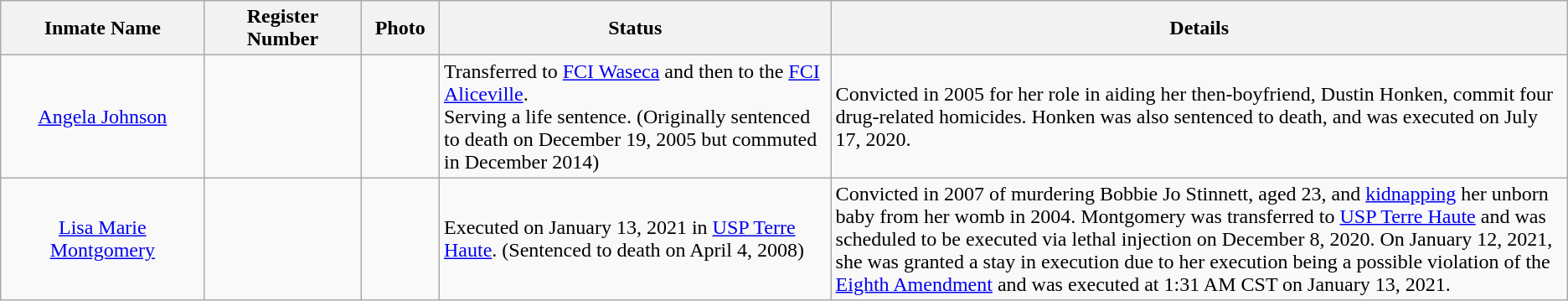<table class="wikitable sortable">
<tr>
<th width=13%>Inmate Name</th>
<th width=10%>Register Number</th>
<th width=5%>Photo</th>
<th width=25%>Status</th>
<th width=52%>Details</th>
</tr>
<tr>
<td align="center"><a href='#'>Angela Johnson</a></td>
<td align="center"></td>
<td></td>
<td Death sentence was vacated in 2012; the United States Department of Justice>Transferred to <a href='#'>FCI Waseca</a> and then to the <a href='#'>FCI Aliceville</a>.<br>Serving a life sentence. (Originally sentenced to death on December 19, 2005 but commuted in December 2014)</td>
<td>Convicted in 2005 for her role in aiding her then-boyfriend, Dustin Honken, commit four drug-related homicides. Honken was also sentenced to death, and was executed on July 17, 2020.</td>
</tr>
<tr>
<td align="center"><a href='#'>Lisa Marie Montgomery</a></td>
<td align="center"> </td>
<td></td>
<td>Executed on January 13, 2021 in <a href='#'>USP Terre Haute</a>. (Sentenced to death on April 4, 2008)</td>
<td>Convicted in 2007 of murdering Bobbie Jo Stinnett, aged 23, and <a href='#'>kidnapping</a> her unborn baby from her womb in 2004. Montgomery was transferred to <a href='#'>USP Terre Haute</a> and was scheduled to be executed via lethal injection on December 8, 2020. On January 12, 2021, she was granted a stay in execution due to her execution being a possible violation of the <a href='#'>Eighth Amendment</a> and was executed at 1:31 AM CST on January 13, 2021.</td>
</tr>
</table>
